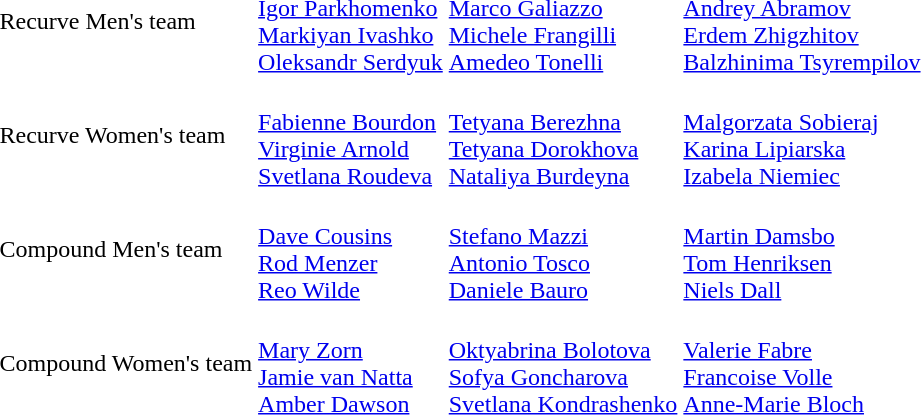<table>
<tr>
<td>Recurve Men's team<br></td>
<td><br><a href='#'>Igor Parkhomenko</a><br><a href='#'>Markiyan Ivashko</a><br><a href='#'>Oleksandr Serdyuk</a></td>
<td><br><a href='#'>Marco Galiazzo</a><br><a href='#'>Michele Frangilli</a><br><a href='#'>Amedeo Tonelli</a></td>
<td><br><a href='#'>Andrey Abramov</a><br><a href='#'>Erdem Zhigzhitov</a><br><a href='#'>Balzhinima Tsyrempilov</a></td>
</tr>
<tr>
<td>Recurve Women's team<br></td>
<td><br><a href='#'>Fabienne Bourdon</a><br><a href='#'>Virginie Arnold</a><br><a href='#'>Svetlana Roudeva</a></td>
<td><br><a href='#'>Tetyana Berezhna</a><br><a href='#'>Tetyana Dorokhova</a><br><a href='#'>Nataliya Burdeyna</a></td>
<td><br><a href='#'>Malgorzata Sobieraj</a><br><a href='#'>Karina Lipiarska</a><br><a href='#'>Izabela Niemiec</a></td>
</tr>
<tr>
<td>Compound Men's team<br></td>
<td><br><a href='#'>Dave Cousins</a><br><a href='#'>Rod Menzer</a><br><a href='#'>Reo Wilde</a></td>
<td><br><a href='#'>Stefano Mazzi</a><br><a href='#'>Antonio Tosco</a><br><a href='#'>Daniele Bauro</a></td>
<td><br><a href='#'>Martin Damsbo</a><br><a href='#'>Tom Henriksen</a><br><a href='#'>Niels Dall</a></td>
</tr>
<tr>
<td>Compound Women's team<br></td>
<td><br><a href='#'>Mary Zorn</a><br><a href='#'>Jamie van Natta</a><br><a href='#'>Amber Dawson</a></td>
<td><br><a href='#'>Oktyabrina Bolotova</a><br><a href='#'>Sofya Goncharova</a><br><a href='#'>Svetlana Kondrashenko</a></td>
<td><br><a href='#'>Valerie Fabre</a><br><a href='#'>Francoise Volle</a><br><a href='#'>Anne-Marie Bloch</a></td>
</tr>
</table>
